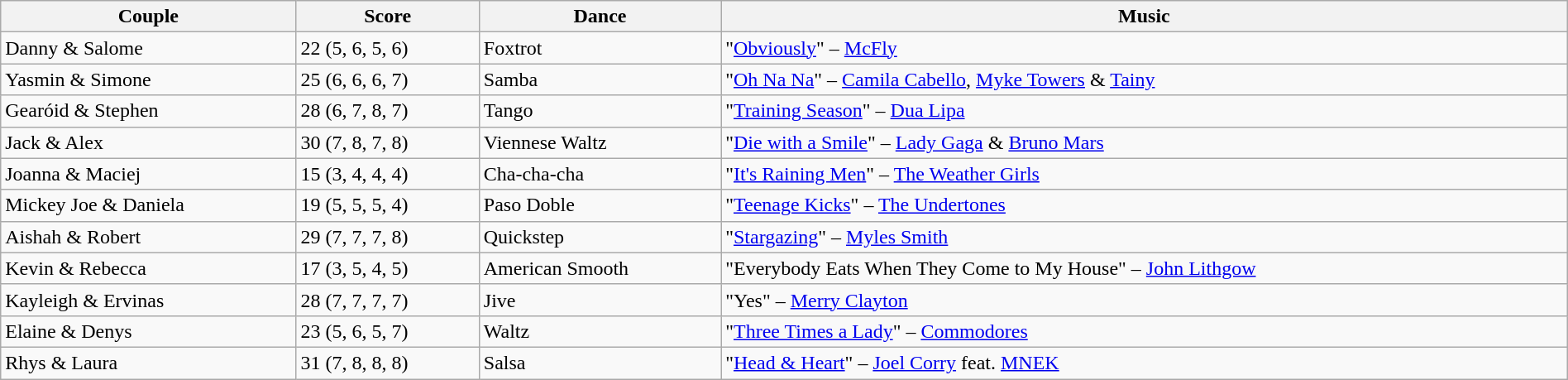<table class="wikitable sortable" style="width:100%;">
<tr>
<th>Couple</th>
<th>Score</th>
<th>Dance</th>
<th>Music</th>
</tr>
<tr>
<td>Danny & Salome</td>
<td>22 (5, 6, 5, 6)</td>
<td>Foxtrot</td>
<td>"<a href='#'>Obviously</a>" – <a href='#'>McFly</a></td>
</tr>
<tr>
<td>Yasmin & Simone</td>
<td>25 (6, 6, 6, 7)</td>
<td>Samba</td>
<td>"<a href='#'>Oh Na Na</a>" – <a href='#'>Camila Cabello</a>, <a href='#'>Myke Towers</a> & <a href='#'>Tainy</a></td>
</tr>
<tr>
<td>Gearóid & Stephen</td>
<td>28 (6, 7, 8, 7)</td>
<td>Tango</td>
<td>"<a href='#'>Training Season</a>" – <a href='#'>Dua Lipa</a></td>
</tr>
<tr>
<td>Jack & Alex</td>
<td>30 (7, 8, 7, 8)</td>
<td>Viennese Waltz</td>
<td>"<a href='#'>Die with a Smile</a>" – <a href='#'>Lady Gaga</a> & <a href='#'>Bruno Mars</a></td>
</tr>
<tr>
<td>Joanna & Maciej</td>
<td>15 (3, 4, 4, 4)</td>
<td>Cha-cha-cha</td>
<td>"<a href='#'>It's Raining Men</a>" – <a href='#'>The Weather Girls</a></td>
</tr>
<tr>
<td>Mickey Joe & Daniela</td>
<td>19 (5, 5, 5, 4)</td>
<td>Paso Doble</td>
<td>"<a href='#'>Teenage Kicks</a>" – <a href='#'>The Undertones</a></td>
</tr>
<tr>
<td>Aishah & Robert</td>
<td>29 (7, 7, 7, 8)</td>
<td>Quickstep</td>
<td>"<a href='#'>Stargazing</a>" – <a href='#'>Myles Smith</a></td>
</tr>
<tr>
<td>Kevin & Rebecca</td>
<td>17 (3, 5, 4, 5)</td>
<td>American Smooth</td>
<td>"Everybody Eats When They Come to My House" – <a href='#'>John Lithgow</a></td>
</tr>
<tr>
<td>Kayleigh & Ervinas</td>
<td>28 (7, 7, 7, 7)</td>
<td>Jive</td>
<td>"Yes" – <a href='#'>Merry Clayton</a></td>
</tr>
<tr>
<td>Elaine & Denys</td>
<td>23 (5, 6, 5, 7)</td>
<td>Waltz</td>
<td>"<a href='#'>Three Times a Lady</a>" – <a href='#'>Commodores</a></td>
</tr>
<tr>
<td>Rhys & Laura</td>
<td>31 (7, 8, 8, 8)</td>
<td>Salsa</td>
<td>"<a href='#'>Head & Heart</a>" – <a href='#'>Joel Corry</a> feat. <a href='#'>MNEK</a></td>
</tr>
</table>
